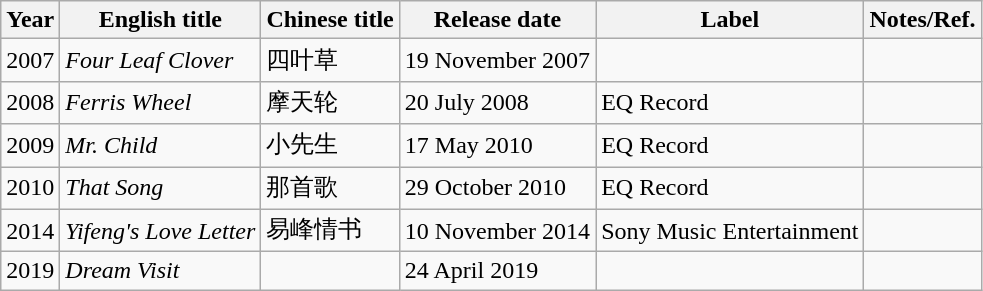<table class="wikitable">
<tr>
<th>Year</th>
<th>English title</th>
<th>Chinese title</th>
<th>Release date</th>
<th>Label</th>
<th>Notes/Ref.</th>
</tr>
<tr>
<td>2007</td>
<td><em>Four Leaf Clover</em></td>
<td>四叶草</td>
<td>19 November 2007</td>
<td></td>
<td></td>
</tr>
<tr>
<td>2008</td>
<td><em>Ferris Wheel</em></td>
<td>摩天轮</td>
<td>20 July 2008</td>
<td>EQ Record</td>
<td></td>
</tr>
<tr>
<td>2009</td>
<td><em>Mr. Child</em></td>
<td>小先生</td>
<td>17 May 2010</td>
<td>EQ Record</td>
<td></td>
</tr>
<tr>
<td>2010</td>
<td><em>That Song</em></td>
<td>那首歌</td>
<td>29 October 2010</td>
<td>EQ Record</td>
<td></td>
</tr>
<tr>
<td>2014</td>
<td><em>Yifeng's Love Letter</em></td>
<td>易峰情书</td>
<td>10 November 2014</td>
<td>Sony Music Entertainment</td>
<td></td>
</tr>
<tr>
<td>2019</td>
<td><em>Dream Visit</em></td>
<td></td>
<td>24 April 2019</td>
<td></td>
<td></td>
</tr>
</table>
